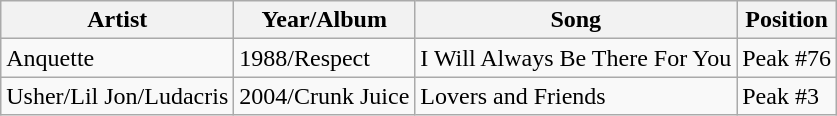<table class="wikitable">
<tr>
<th>Artist</th>
<th>Year/Album</th>
<th>Song</th>
<th>Position</th>
</tr>
<tr>
<td>Anquette</td>
<td>1988/Respect</td>
<td>I Will Always Be There For You</td>
<td>Peak #76 </td>
</tr>
<tr>
<td>Usher/Lil Jon/Ludacris</td>
<td>2004/Crunk Juice</td>
<td>Lovers and Friends</td>
<td>Peak #3</td>
</tr>
</table>
